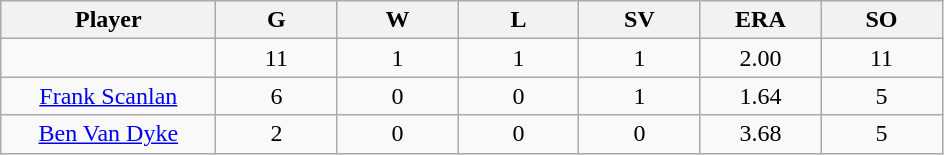<table class="wikitable sortable">
<tr>
<th bgcolor="#DDDDFF" width="16%">Player</th>
<th bgcolor="#DDDDFF" width="9%">G</th>
<th bgcolor="#DDDDFF" width="9%">W</th>
<th bgcolor="#DDDDFF" width="9%">L</th>
<th bgcolor="#DDDDFF" width="9%">SV</th>
<th bgcolor="#DDDDFF" width="9%">ERA</th>
<th bgcolor="#DDDDFF" width="9%">SO</th>
</tr>
<tr align="center">
<td></td>
<td>11</td>
<td>1</td>
<td>1</td>
<td>1</td>
<td>2.00</td>
<td>11</td>
</tr>
<tr align="center">
<td><a href='#'>Frank Scanlan</a></td>
<td>6</td>
<td>0</td>
<td>0</td>
<td>1</td>
<td>1.64</td>
<td>5</td>
</tr>
<tr align="center">
<td><a href='#'>Ben Van Dyke</a></td>
<td>2</td>
<td>0</td>
<td>0</td>
<td>0</td>
<td>3.68</td>
<td>5</td>
</tr>
</table>
